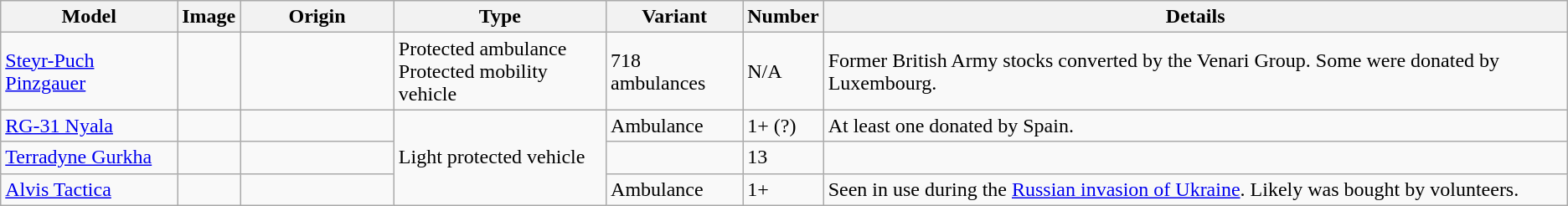<table class="wikitable sortable">
<tr>
<th>Model</th>
<th>Image</th>
<th style="width:115px;">Origin</th>
<th>Type</th>
<th>Variant</th>
<th>Number</th>
<th>Details</th>
</tr>
<tr>
<td><a href='#'>Steyr-Puch Pinzgauer</a></td>
<td></td>
<td> <br> </td>
<td>Protected ambulance<br>Protected mobility vehicle</td>
<td>718 ambulances<br></td>
<td>N/A</td>
<td>Former British Army stocks converted by the Venari Group. Some were donated by Luxembourg.</td>
</tr>
<tr>
<td><a href='#'>RG-31 Nyala</a></td>
<td></td>
<td><br> </td>
<td rowspan="3">Light protected  vehicle</td>
<td>Ambulance</td>
<td>1+ (?)</td>
<td>At least one donated by Spain.</td>
</tr>
<tr>
<td><a href='#'>Terradyne Gurkha</a></td>
<td></td>
<td></td>
<td></td>
<td>13</td>
<td></td>
</tr>
<tr>
<td><a href='#'>Alvis Tactica</a></td>
<td></td>
<td></td>
<td>Ambulance</td>
<td>1+</td>
<td>Seen in use during the <a href='#'>Russian invasion of Ukraine</a>. Likely was bought by volunteers.</td>
</tr>
</table>
